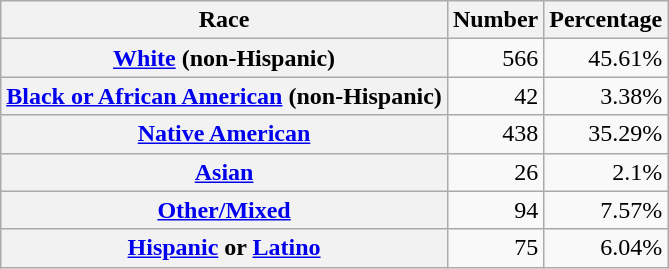<table class="wikitable" style="text-align:right">
<tr>
<th scope="col">Race</th>
<th scope="col">Number</th>
<th scope="col">Percentage</th>
</tr>
<tr>
<th scope="row"><a href='#'>White</a> (non-Hispanic)</th>
<td>566</td>
<td>45.61%</td>
</tr>
<tr>
<th scope="row"><a href='#'>Black or African American</a> (non-Hispanic)</th>
<td>42</td>
<td>3.38%</td>
</tr>
<tr>
<th scope="row"><a href='#'>Native American</a></th>
<td>438</td>
<td>35.29%</td>
</tr>
<tr>
<th scope="row"><a href='#'>Asian</a></th>
<td>26</td>
<td>2.1%</td>
</tr>
<tr>
<th scope="row"><a href='#'>Other/Mixed</a></th>
<td>94</td>
<td>7.57%</td>
</tr>
<tr>
<th scope="row"><a href='#'>Hispanic</a> or <a href='#'>Latino</a></th>
<td>75</td>
<td>6.04%</td>
</tr>
</table>
